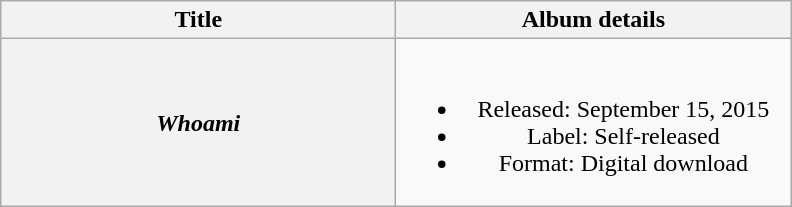<table class="wikitable plainrowheaders" style="text-align:center;" border="1">
<tr>
<th scope="col" style="width:16em;">Title</th>
<th scope="col" style="width:16em;">Album details</th>
</tr>
<tr>
<th scope="row"><em>Whoami</em></th>
<td><br><ul><li>Released: September 15, 2015</li><li>Label: Self-released</li><li>Format: Digital download</li></ul></td>
</tr>
</table>
